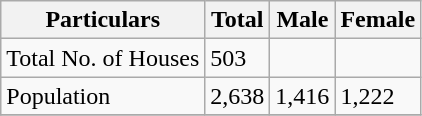<table class="wikitable sortable">
<tr>
<th>Particulars</th>
<th>Total</th>
<th>Male</th>
<th>Female</th>
</tr>
<tr>
<td>Total No. of Houses</td>
<td>503</td>
<td></td>
<td></td>
</tr>
<tr>
<td>Population</td>
<td>2,638</td>
<td>1,416</td>
<td>1,222</td>
</tr>
<tr>
</tr>
</table>
